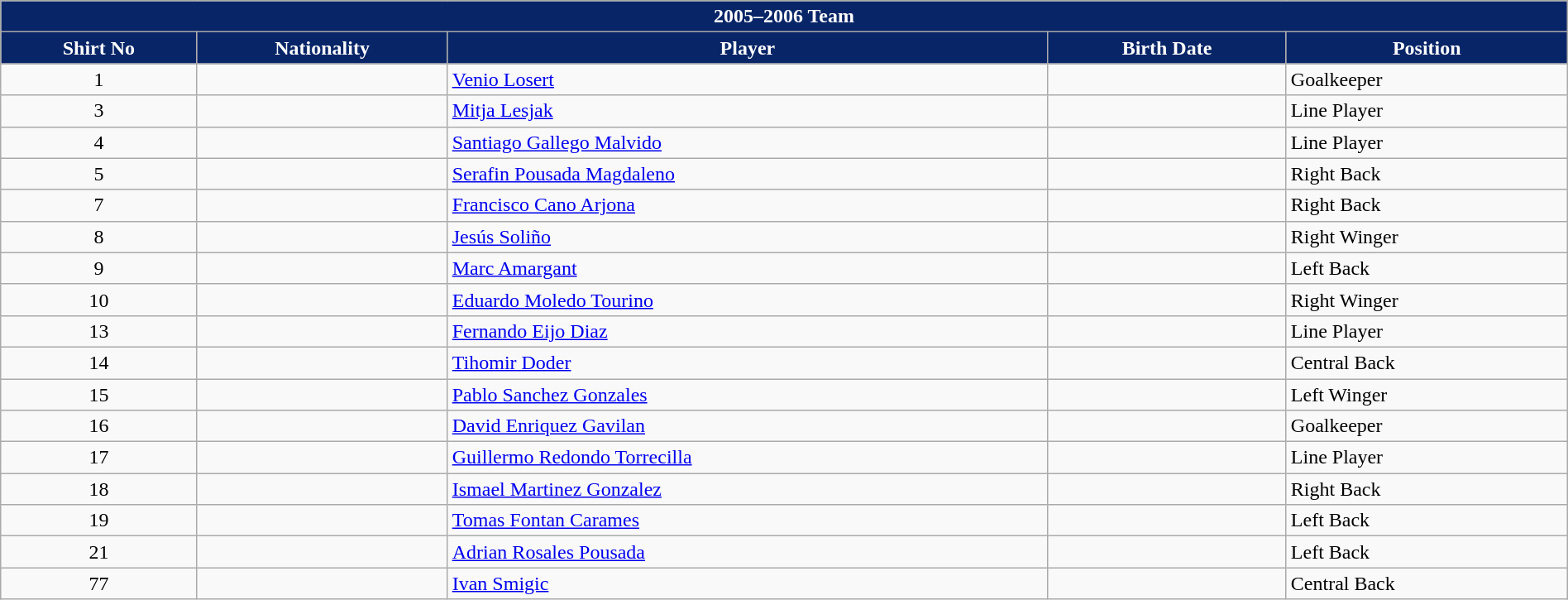<table class="wikitable collapsible collapsed" style="width:100%;">
<tr>
<th colspan=5 style="background-color:#082567;color:#FFFFFF;text-align:center;"> <strong>2005–2006 Team</strong></th>
</tr>
<tr>
<th style="color:#FFFFFF; background:#082567">Shirt No</th>
<th style="color:#FFFFFF; background:#082567">Nationality</th>
<th style="color:#FFFFFF; background:#082567">Player</th>
<th style="color:#FFFFFF; background:#082567">Birth Date</th>
<th style="color:#FFFFFF; background:#082567">Position</th>
</tr>
<tr>
<td align=center>1</td>
<td></td>
<td><a href='#'>Venio Losert</a></td>
<td></td>
<td>Goalkeeper</td>
</tr>
<tr>
<td align=center>3</td>
<td></td>
<td><a href='#'>Mitja Lesjak</a></td>
<td></td>
<td>Line Player</td>
</tr>
<tr>
<td align=center>4</td>
<td></td>
<td><a href='#'>Santiago Gallego Malvido</a></td>
<td></td>
<td>Line Player</td>
</tr>
<tr>
<td align=center>5</td>
<td></td>
<td><a href='#'>Serafin Pousada Magdaleno</a></td>
<td></td>
<td>Right Back</td>
</tr>
<tr>
<td align=center>7</td>
<td></td>
<td><a href='#'>Francisco Cano Arjona</a></td>
<td></td>
<td>Right Back</td>
</tr>
<tr>
<td align=center>8</td>
<td></td>
<td><a href='#'>Jesús Soliño</a></td>
<td></td>
<td>Right Winger</td>
</tr>
<tr>
<td align=center>9</td>
<td></td>
<td><a href='#'>Marc Amargant</a></td>
<td></td>
<td>Left Back</td>
</tr>
<tr>
<td align=center>10</td>
<td></td>
<td><a href='#'>Eduardo Moledo Tourino</a></td>
<td></td>
<td>Right Winger</td>
</tr>
<tr>
<td align=center>13</td>
<td></td>
<td><a href='#'>Fernando Eijo Diaz</a></td>
<td></td>
<td>Line Player</td>
</tr>
<tr>
<td align=center>14</td>
<td></td>
<td><a href='#'>Tihomir Doder</a></td>
<td></td>
<td>Central Back</td>
</tr>
<tr>
<td align=center>15</td>
<td></td>
<td><a href='#'>Pablo Sanchez Gonzales</a></td>
<td></td>
<td>Left Winger</td>
</tr>
<tr>
<td align=center>16</td>
<td></td>
<td><a href='#'>David Enriquez Gavilan</a></td>
<td></td>
<td>Goalkeeper</td>
</tr>
<tr>
<td align=center>17</td>
<td></td>
<td><a href='#'>Guillermo Redondo Torrecilla</a></td>
<td></td>
<td>Line Player</td>
</tr>
<tr>
<td align=center>18</td>
<td></td>
<td><a href='#'>Ismael Martinez Gonzalez</a></td>
<td></td>
<td>Right Back</td>
</tr>
<tr>
<td align=center>19</td>
<td></td>
<td><a href='#'>Tomas Fontan Carames</a></td>
<td></td>
<td>Left Back</td>
</tr>
<tr>
<td align=center>21</td>
<td></td>
<td><a href='#'>Adrian Rosales Pousada</a></td>
<td></td>
<td>Left Back</td>
</tr>
<tr>
<td align=center>77</td>
<td></td>
<td><a href='#'>Ivan Smigic</a></td>
<td></td>
<td>Central Back</td>
</tr>
</table>
